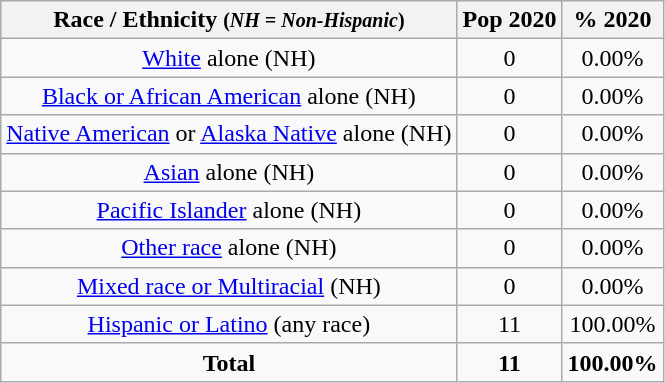<table class="wikitable" style="text-align:center;">
<tr>
<th>Race / Ethnicity <small>(<em>NH = Non-Hispanic</em>)</small></th>
<th>Pop 2020</th>
<th>% 2020</th>
</tr>
<tr>
<td><a href='#'>White</a> alone (NH)</td>
<td>0</td>
<td>0.00%</td>
</tr>
<tr>
<td><a href='#'>Black or African American</a> alone (NH)</td>
<td>0</td>
<td>0.00%</td>
</tr>
<tr>
<td><a href='#'>Native American</a> or <a href='#'>Alaska Native</a> alone (NH)</td>
<td>0</td>
<td>0.00%</td>
</tr>
<tr>
<td><a href='#'>Asian</a> alone (NH)</td>
<td>0</td>
<td>0.00%</td>
</tr>
<tr>
<td><a href='#'>Pacific Islander</a> alone (NH)</td>
<td>0</td>
<td>0.00%</td>
</tr>
<tr>
<td><a href='#'>Other race</a> alone (NH)</td>
<td>0</td>
<td>0.00%</td>
</tr>
<tr>
<td><a href='#'>Mixed race or Multiracial</a> (NH)</td>
<td>0</td>
<td>0.00%</td>
</tr>
<tr>
<td><a href='#'>Hispanic or Latino</a> (any race)</td>
<td>11</td>
<td>100.00%</td>
</tr>
<tr>
<td><strong>Total</strong></td>
<td><strong>11</strong></td>
<td><strong>100.00%</strong></td>
</tr>
</table>
